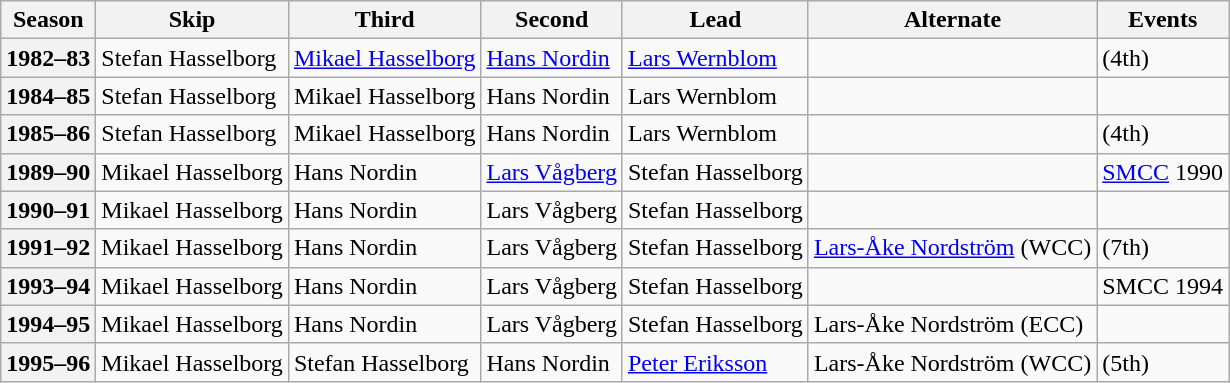<table class="wikitable">
<tr>
<th scope="col">Season</th>
<th scope="col">Skip</th>
<th scope="col">Third</th>
<th scope="col">Second</th>
<th scope="col">Lead</th>
<th scope="col">Alternate</th>
<th scope="col">Events</th>
</tr>
<tr>
<th scope="row">1982–83</th>
<td>Stefan Hasselborg</td>
<td><a href='#'>Mikael Hasselborg</a></td>
<td><a href='#'>Hans Nordin</a></td>
<td><a href='#'>Lars Wernblom</a></td>
<td></td>
<td> (4th)</td>
</tr>
<tr>
<th scope="row">1984–85</th>
<td>Stefan Hasselborg</td>
<td>Mikael Hasselborg</td>
<td>Hans Nordin</td>
<td>Lars Wernblom</td>
<td></td>
<td> </td>
</tr>
<tr>
<th scope="row">1985–86</th>
<td>Stefan Hasselborg</td>
<td>Mikael Hasselborg</td>
<td>Hans Nordin</td>
<td>Lars Wernblom</td>
<td></td>
<td> (4th)</td>
</tr>
<tr>
<th scope="row">1989–90</th>
<td>Mikael Hasselborg</td>
<td>Hans Nordin</td>
<td><a href='#'>Lars Vågberg</a></td>
<td>Stefan Hasselborg</td>
<td></td>
<td><a href='#'>SMCC</a> 1990 </td>
</tr>
<tr>
<th scope="row">1990–91</th>
<td>Mikael Hasselborg</td>
<td>Hans Nordin</td>
<td>Lars Vågberg</td>
<td>Stefan Hasselborg</td>
<td></td>
<td> </td>
</tr>
<tr>
<th scope="row">1991–92</th>
<td>Mikael Hasselborg</td>
<td>Hans Nordin</td>
<td>Lars Vågberg</td>
<td>Stefan Hasselborg</td>
<td><a href='#'>Lars-Åke Nordström</a> (WCC)</td>
<td> (7th)</td>
</tr>
<tr>
<th scope="row">1993–94</th>
<td>Mikael Hasselborg</td>
<td>Hans Nordin</td>
<td>Lars Vågberg</td>
<td>Stefan Hasselborg</td>
<td></td>
<td>SMCC 1994 </td>
</tr>
<tr>
<th scope="row">1994–95</th>
<td>Mikael Hasselborg</td>
<td>Hans Nordin</td>
<td>Lars Vågberg</td>
<td>Stefan Hasselborg</td>
<td>Lars-Åke Nordström (ECC)</td>
<td> </td>
</tr>
<tr>
<th scope="row">1995–96</th>
<td>Mikael Hasselborg</td>
<td>Stefan Hasselborg</td>
<td>Hans Nordin</td>
<td><a href='#'>Peter Eriksson</a></td>
<td>Lars-Åke Nordström (WCC)</td>
<td> (5th)</td>
</tr>
</table>
